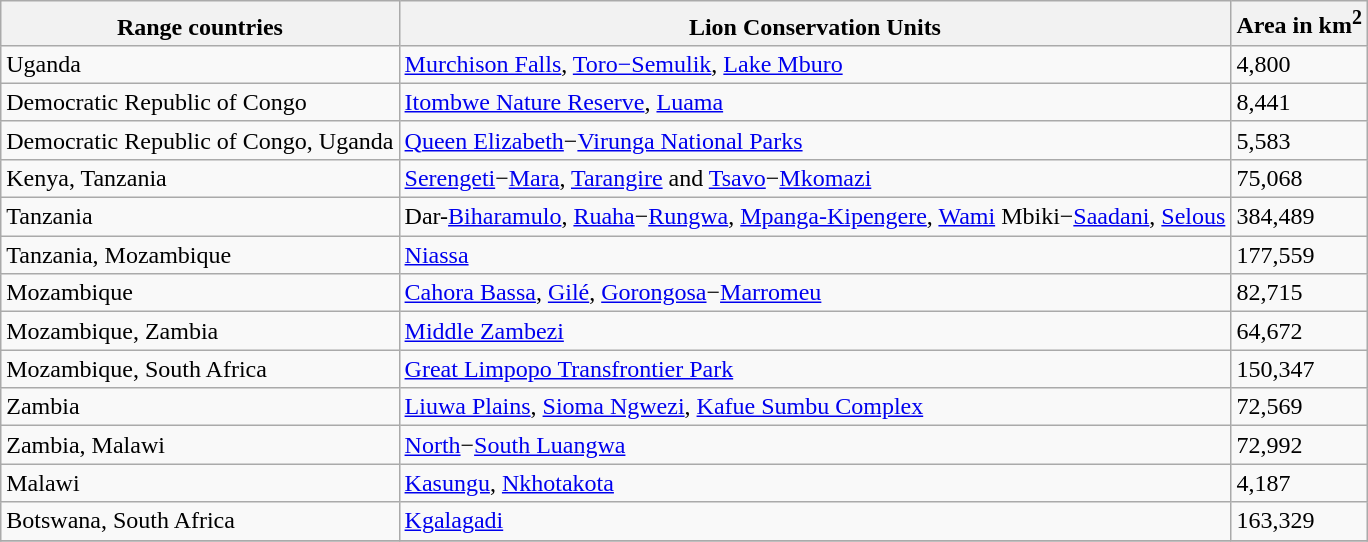<table class="wikitable sortable">
<tr valign=bottom>
<th>Range countries</th>
<th>Lion Conservation Units</th>
<th>Area in km<sup>2</sup></th>
</tr>
<tr>
<td>Uganda</td>
<td><a href='#'>Murchison Falls</a>, <a href='#'>Toro−Semulik</a>, <a href='#'>Lake Mburo</a></td>
<td>4,800</td>
</tr>
<tr>
<td>Democratic Republic of Congo</td>
<td><a href='#'>Itombwe Nature Reserve</a>, <a href='#'>Luama</a></td>
<td>8,441</td>
</tr>
<tr>
<td>Democratic Republic of Congo, Uganda</td>
<td><a href='#'>Queen Elizabeth</a>−<a href='#'>Virunga National Parks</a></td>
<td>5,583</td>
</tr>
<tr>
<td>Kenya, Tanzania</td>
<td><a href='#'>Serengeti</a>−<a href='#'>Mara</a>, <a href='#'>Tarangire</a> and <a href='#'>Tsavo</a>−<a href='#'>Mkomazi</a></td>
<td>75,068</td>
</tr>
<tr>
<td>Tanzania</td>
<td>Dar-<a href='#'>Biharamulo</a>, <a href='#'>Ruaha</a>−<a href='#'>Rungwa</a>, <a href='#'>Mpanga-Kipengere</a>, <a href='#'>Wami</a> Mbiki−<a href='#'>Saadani</a>, <a href='#'>Selous</a></td>
<td>384,489</td>
</tr>
<tr>
<td>Tanzania, Mozambique</td>
<td><a href='#'>Niassa</a></td>
<td>177,559</td>
</tr>
<tr>
<td>Mozambique</td>
<td><a href='#'>Cahora Bassa</a>, <a href='#'>Gilé</a>, <a href='#'>Gorongosa</a>−<a href='#'>Marromeu</a></td>
<td>82,715</td>
</tr>
<tr>
<td>Mozambique, Zambia</td>
<td><a href='#'>Middle Zambezi</a></td>
<td>64,672</td>
</tr>
<tr>
<td>Mozambique, South Africa</td>
<td><a href='#'>Great Limpopo Transfrontier Park</a></td>
<td>150,347</td>
</tr>
<tr>
<td>Zambia</td>
<td><a href='#'>Liuwa Plains</a>, <a href='#'>Sioma Ngwezi</a>, <a href='#'>Kafue Sumbu Complex</a></td>
<td>72,569</td>
</tr>
<tr>
<td>Zambia, Malawi</td>
<td><a href='#'>North</a>−<a href='#'>South Luangwa</a></td>
<td>72,992</td>
</tr>
<tr>
<td>Malawi</td>
<td><a href='#'>Kasungu</a>, <a href='#'>Nkhotakota</a></td>
<td>4,187</td>
</tr>
<tr>
<td>Botswana, South Africa</td>
<td><a href='#'>Kgalagadi</a></td>
<td>163,329</td>
</tr>
<tr>
</tr>
</table>
